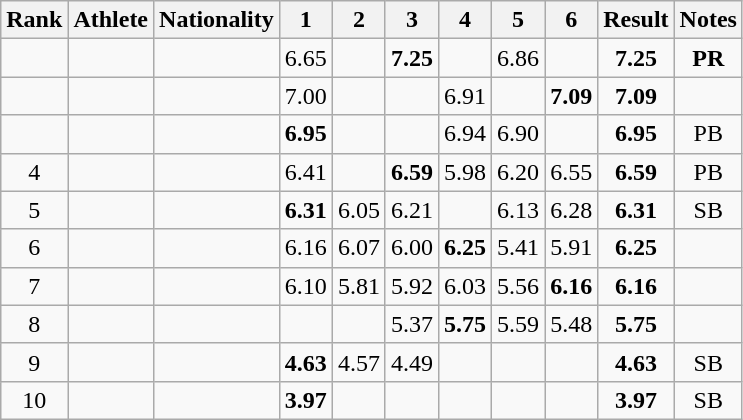<table class="wikitable sortable" style="text-align:center">
<tr>
<th>Rank</th>
<th>Athlete</th>
<th>Nationality</th>
<th width="25">1</th>
<th width="25">2</th>
<th width="25">3</th>
<th width="25">4</th>
<th width="25">5</th>
<th width="25">6</th>
<th>Result</th>
<th>Notes</th>
</tr>
<tr>
<td></td>
<td align=left></td>
<td align="left"></td>
<td>6.65</td>
<td></td>
<td><strong>7.25</strong></td>
<td></td>
<td>6.86</td>
<td></td>
<td><strong>7.25</strong></td>
<td><strong>PR</strong></td>
</tr>
<tr>
<td></td>
<td align=left></td>
<td align="left"></td>
<td>7.00</td>
<td></td>
<td></td>
<td>6.91</td>
<td></td>
<td><strong>7.09</strong></td>
<td><strong>7.09</strong></td>
<td></td>
</tr>
<tr>
<td></td>
<td align=left></td>
<td align="left"></td>
<td><strong>6.95</strong></td>
<td></td>
<td></td>
<td>6.94</td>
<td>6.90</td>
<td></td>
<td><strong>6.95</strong></td>
<td>PB</td>
</tr>
<tr>
<td>4</td>
<td align=left></td>
<td align="left"></td>
<td>6.41</td>
<td></td>
<td><strong>6.59</strong></td>
<td>5.98</td>
<td>6.20</td>
<td>6.55</td>
<td><strong>6.59</strong></td>
<td>PB</td>
</tr>
<tr>
<td>5</td>
<td align=left></td>
<td align="left"></td>
<td><strong>6.31</strong></td>
<td>6.05</td>
<td>6.21</td>
<td></td>
<td>6.13</td>
<td>6.28</td>
<td><strong>6.31</strong></td>
<td>SB</td>
</tr>
<tr>
<td>6</td>
<td align=left></td>
<td align="left"></td>
<td>6.16</td>
<td>6.07</td>
<td>6.00</td>
<td><strong>6.25</strong></td>
<td>5.41</td>
<td>5.91</td>
<td><strong>6.25</strong></td>
<td></td>
</tr>
<tr>
<td>7</td>
<td align=left></td>
<td align="left"></td>
<td>6.10</td>
<td>5.81</td>
<td>5.92</td>
<td>6.03</td>
<td>5.56</td>
<td><strong>6.16</strong></td>
<td><strong>6.16</strong></td>
<td></td>
</tr>
<tr>
<td>8</td>
<td align=left></td>
<td align="left"></td>
<td></td>
<td></td>
<td>5.37</td>
<td><strong>5.75</strong></td>
<td>5.59</td>
<td>5.48</td>
<td><strong>5.75</strong></td>
<td></td>
</tr>
<tr>
<td>9</td>
<td align=left></td>
<td align="left"></td>
<td><strong>4.63</strong></td>
<td>4.57</td>
<td>4.49</td>
<td></td>
<td></td>
<td></td>
<td><strong>4.63</strong></td>
<td>SB</td>
</tr>
<tr>
<td>10</td>
<td align=left></td>
<td align="left"></td>
<td><strong>3.97</strong></td>
<td></td>
<td></td>
<td></td>
<td></td>
<td></td>
<td><strong>3.97</strong></td>
<td>SB</td>
</tr>
</table>
